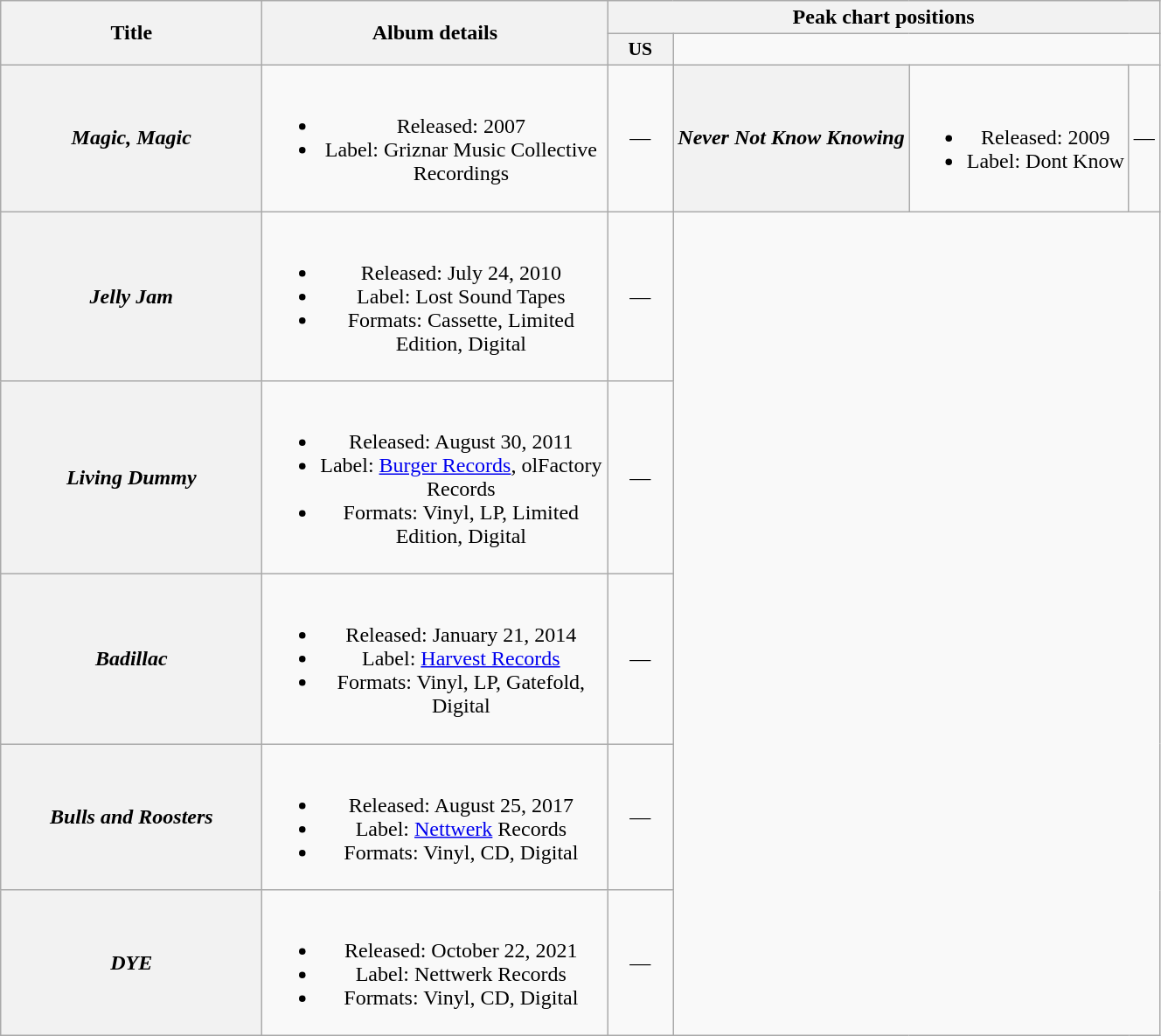<table class="wikitable plainrowheaders" style="text-align:center;">
<tr>
<th scope="col" rowspan="2" style="width:12em;">Title</th>
<th scope="col" rowspan="2" style="width:16em;">Album details</th>
<th scope="col" colspan="5">Peak chart positions</th>
</tr>
<tr>
<th scope="col" style="width:3em;font-size:90%;">US</th>
</tr>
<tr>
<th scope="row"><em>Magic, Magic</em></th>
<td><br><ul><li>Released: 2007</li><li>Label: Griznar Music Collective Recordings</li></ul></td>
<td>—</td>
<th scope="row"><em>Never Not Know Knowing</em></th>
<td><br><ul><li>Released: 2009</li><li>Label: Dont Know</li></ul></td>
<td>—</td>
</tr>
<tr>
<th scope="row"><em>Jelly Jam</em></th>
<td><br><ul><li>Released: July 24, 2010</li><li>Label: Lost Sound Tapes</li><li>Formats: Cassette, Limited Edition, Digital</li></ul></td>
<td>—</td>
</tr>
<tr>
<th scope="row"><em>Living Dummy</em></th>
<td><br><ul><li>Released: August 30, 2011</li><li>Label: <a href='#'>Burger Records</a>, olFactory Records</li><li>Formats: Vinyl, LP, Limited Edition, Digital</li></ul></td>
<td>—</td>
</tr>
<tr>
<th scope="row"><em>Badillac</em></th>
<td><br><ul><li>Released: January 21, 2014</li><li>Label: <a href='#'>Harvest Records</a></li><li>Formats: Vinyl, LP, Gatefold, Digital</li></ul></td>
<td>—</td>
</tr>
<tr>
<th scope="row"><em>Bulls and Roosters</em></th>
<td><br><ul><li>Released: August 25, 2017</li><li>Label: <a href='#'>Nettwerk</a> Records</li><li>Formats: Vinyl, CD, Digital</li></ul></td>
<td>—</td>
</tr>
<tr>
<th scope="row"><em>DYE</em></th>
<td><br><ul><li>Released: October 22, 2021</li><li>Label: Nettwerk Records</li><li>Formats: Vinyl, CD, Digital</li></ul></td>
<td>—</td>
</tr>
</table>
